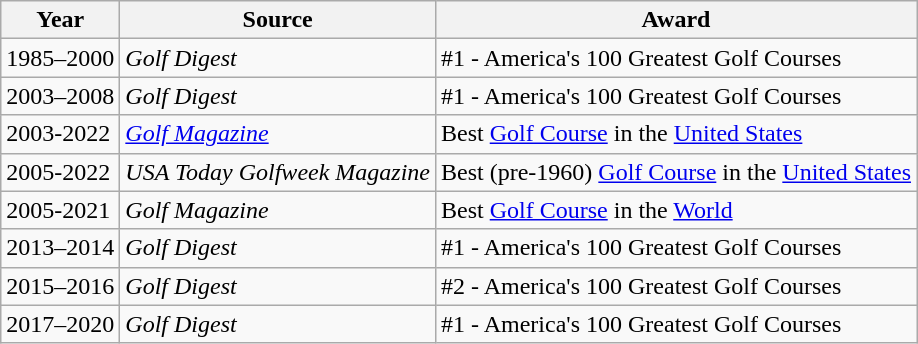<table class="wikitable">
<tr>
<th>Year</th>
<th>Source</th>
<th>Award</th>
</tr>
<tr>
<td>1985–2000</td>
<td><em>Golf Digest</em></td>
<td>#1 - America's 100 Greatest Golf Courses</td>
</tr>
<tr>
<td>2003–2008</td>
<td><em>Golf Digest</em></td>
<td>#1 - America's 100 Greatest Golf Courses</td>
</tr>
<tr>
<td>2003-2022</td>
<td><em><a href='#'>Golf Magazine</a></em></td>
<td>Best <a href='#'>Golf Course</a> in the <a href='#'>United States</a></td>
</tr>
<tr>
<td>2005-2022</td>
<td><em>USA Today Golfweek Magazine</em></td>
<td>Best (pre-1960) <a href='#'>Golf Course</a> in the <a href='#'>United States</a></td>
</tr>
<tr>
<td>2005-2021</td>
<td><em>Golf Magazine</em></td>
<td>Best <a href='#'>Golf Course</a> in the <a href='#'>World</a></td>
</tr>
<tr>
<td>2013–2014</td>
<td><em>Golf Digest</em></td>
<td>#1 - America's 100 Greatest Golf Courses</td>
</tr>
<tr>
<td>2015–2016</td>
<td><em>Golf Digest</em></td>
<td>#2 - America's 100 Greatest Golf Courses</td>
</tr>
<tr>
<td>2017–2020</td>
<td><em>Golf Digest</em></td>
<td>#1 - America's 100 Greatest Golf Courses</td>
</tr>
</table>
